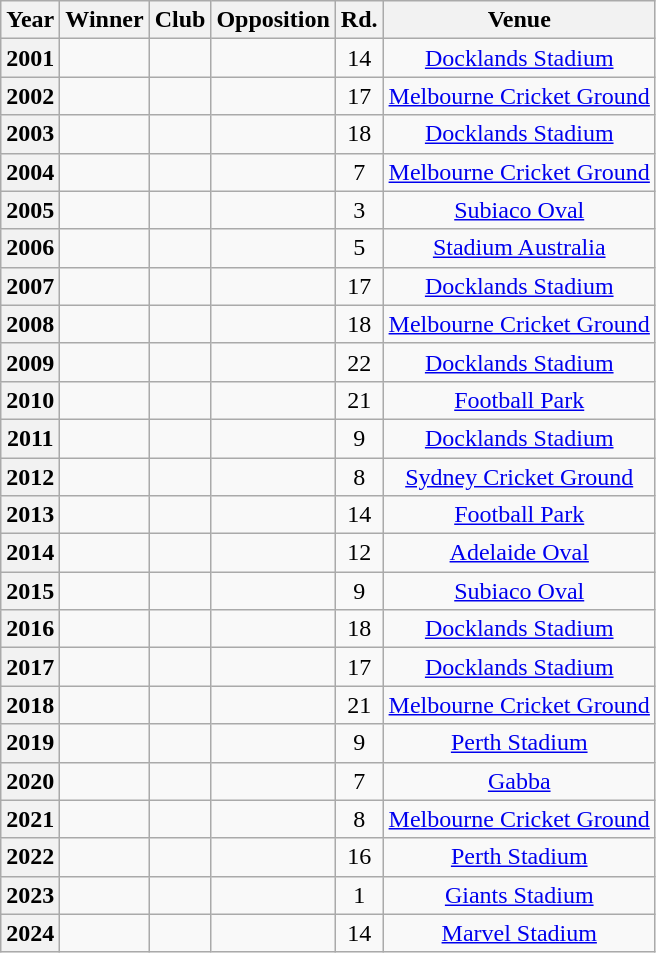<table class="wikitable sortable" style="text-align:center;">
<tr>
<th scope="col">Year</th>
<th scope="col">Winner</th>
<th scope="col">Club</th>
<th scope="col">Opposition</th>
<th scope="col">Rd.</th>
<th scope="col">Venue</th>
</tr>
<tr>
<th scope="row">2001</th>
<td></td>
<td></td>
<td></td>
<td>14</td>
<td><a href='#'>Docklands Stadium</a></td>
</tr>
<tr>
<th scope="row">2002</th>
<td></td>
<td></td>
<td></td>
<td>17</td>
<td><a href='#'>Melbourne Cricket Ground</a></td>
</tr>
<tr>
<th scope="row">2003</th>
<td></td>
<td></td>
<td></td>
<td>18</td>
<td><a href='#'>Docklands Stadium</a></td>
</tr>
<tr>
<th scope="row">2004</th>
<td></td>
<td></td>
<td></td>
<td>7</td>
<td><a href='#'>Melbourne Cricket Ground</a></td>
</tr>
<tr>
<th scope="row">2005</th>
<td> </td>
<td></td>
<td></td>
<td>3</td>
<td><a href='#'>Subiaco Oval</a></td>
</tr>
<tr>
<th scope="row">2006</th>
<td> </td>
<td></td>
<td></td>
<td>5</td>
<td><a href='#'>Stadium Australia</a></td>
</tr>
<tr>
<th scope="row">2007</th>
<td></td>
<td></td>
<td></td>
<td>17</td>
<td><a href='#'>Docklands Stadium</a></td>
</tr>
<tr>
<th scope="row">2008</th>
<td></td>
<td></td>
<td></td>
<td>18</td>
<td><a href='#'>Melbourne Cricket Ground</a></td>
</tr>
<tr>
<th scope="row">2009</th>
<td></td>
<td></td>
<td></td>
<td>22</td>
<td><a href='#'>Docklands Stadium</a></td>
</tr>
<tr>
<th scope="row">2010</th>
<td></td>
<td></td>
<td></td>
<td>21</td>
<td><a href='#'>Football Park</a></td>
</tr>
<tr>
<th scope="row">2011</th>
<td></td>
<td></td>
<td></td>
<td>9</td>
<td><a href='#'>Docklands Stadium</a></td>
</tr>
<tr>
<th scope="row">2012</th>
<td></td>
<td></td>
<td></td>
<td>8</td>
<td><a href='#'>Sydney Cricket Ground</a></td>
</tr>
<tr>
<th scope="row">2013</th>
<td></td>
<td></td>
<td></td>
<td>14</td>
<td><a href='#'>Football Park</a></td>
</tr>
<tr>
<th scope="row">2014</th>
<td></td>
<td></td>
<td></td>
<td>12</td>
<td><a href='#'>Adelaide Oval</a></td>
</tr>
<tr>
<th scope="row">2015</th>
<td></td>
<td></td>
<td></td>
<td>9</td>
<td><a href='#'>Subiaco Oval</a></td>
</tr>
<tr>
<th scope="row">2016</th>
<td></td>
<td></td>
<td></td>
<td>18</td>
<td><a href='#'>Docklands Stadium</a></td>
</tr>
<tr>
<th scope="row">2017</th>
<td></td>
<td></td>
<td></td>
<td>17</td>
<td><a href='#'>Docklands Stadium</a></td>
</tr>
<tr>
<th scope="row">2018</th>
<td></td>
<td></td>
<td></td>
<td>21</td>
<td><a href='#'>Melbourne Cricket Ground</a></td>
</tr>
<tr>
<th scope="row">2019</th>
<td></td>
<td></td>
<td></td>
<td>9</td>
<td><a href='#'>Perth Stadium</a></td>
</tr>
<tr>
<th scope="row">2020</th>
<td></td>
<td></td>
<td></td>
<td>7</td>
<td><a href='#'>Gabba</a></td>
</tr>
<tr>
<th scope="row">2021</th>
<td></td>
<td></td>
<td></td>
<td>8</td>
<td><a href='#'>Melbourne Cricket Ground</a></td>
</tr>
<tr>
<th scope="row">2022</th>
<td></td>
<td></td>
<td></td>
<td>16</td>
<td><a href='#'>Perth Stadium</a></td>
</tr>
<tr>
<th scope="row">2023</th>
<td></td>
<td></td>
<td></td>
<td>1</td>
<td><a href='#'>Giants Stadium</a></td>
</tr>
<tr>
<th scope="row">2024</th>
<td></td>
<td></td>
<td></td>
<td>14</td>
<td><a href='#'>Marvel Stadium</a></td>
</tr>
</table>
